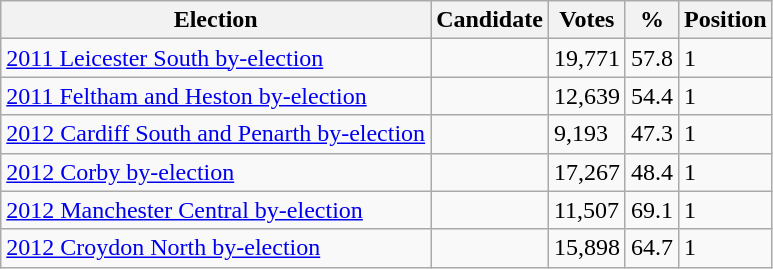<table class="wikitable sortable">
<tr>
<th>Election</th>
<th>Candidate</th>
<th>Votes</th>
<th>%</th>
<th>Position</th>
</tr>
<tr>
<td><a href='#'>2011 Leicester South by-election</a></td>
<td></td>
<td>19,771</td>
<td>57.8</td>
<td>1</td>
</tr>
<tr>
<td><a href='#'>2011 Feltham and Heston by-election</a></td>
<td></td>
<td>12,639</td>
<td>54.4</td>
<td>1</td>
</tr>
<tr>
<td><a href='#'>2012 Cardiff South and Penarth by-election</a></td>
<td></td>
<td>9,193</td>
<td>47.3</td>
<td>1</td>
</tr>
<tr>
<td><a href='#'>2012 Corby by-election</a></td>
<td></td>
<td>17,267</td>
<td>48.4</td>
<td>1</td>
</tr>
<tr>
<td><a href='#'>2012 Manchester Central by-election</a></td>
<td></td>
<td>11,507</td>
<td>69.1</td>
<td>1</td>
</tr>
<tr>
<td><a href='#'>2012 Croydon North by-election</a></td>
<td></td>
<td>15,898</td>
<td>64.7</td>
<td>1</td>
</tr>
</table>
